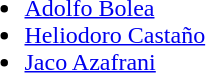<table>
<tr style="vertical-align:top">
<td><br><ul><li> <a href='#'>Adolfo Bolea</a></li><li> <a href='#'>Heliodoro Castaño</a></li><li> <a href='#'>Jaco Azafrani</a></li></ul></td>
</tr>
</table>
